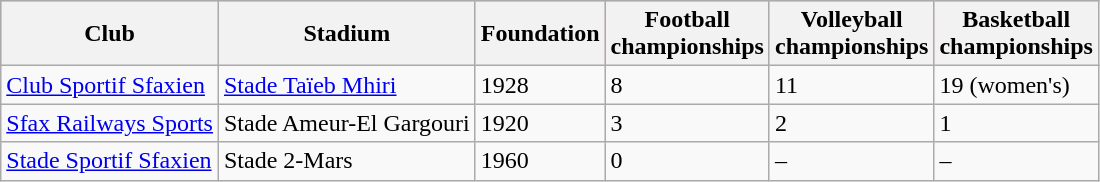<table class="sortable wikitable centre">
<tr style="text-align:center; background:#fbb;">
<th>Club</th>
<th>Stadium</th>
<th>Foundation</th>
<th>Football<br>championships</th>
<th>Volleyball<br>championships</th>
<th>Basketball<br>championships</th>
</tr>
<tr>
<td><a href='#'>Club Sportif Sfaxien</a></td>
<td><a href='#'>Stade Taïeb Mhiri</a></td>
<td>1928</td>
<td>8</td>
<td>11</td>
<td>19 (women's)</td>
</tr>
<tr>
<td><a href='#'>Sfax Railways Sports</a></td>
<td>Stade Ameur-El Gargouri</td>
<td>1920</td>
<td>3</td>
<td>2</td>
<td>1</td>
</tr>
<tr>
<td><a href='#'>Stade Sportif Sfaxien</a></td>
<td>Stade 2-Mars</td>
<td>1960</td>
<td>0</td>
<td>–</td>
<td>–</td>
</tr>
</table>
